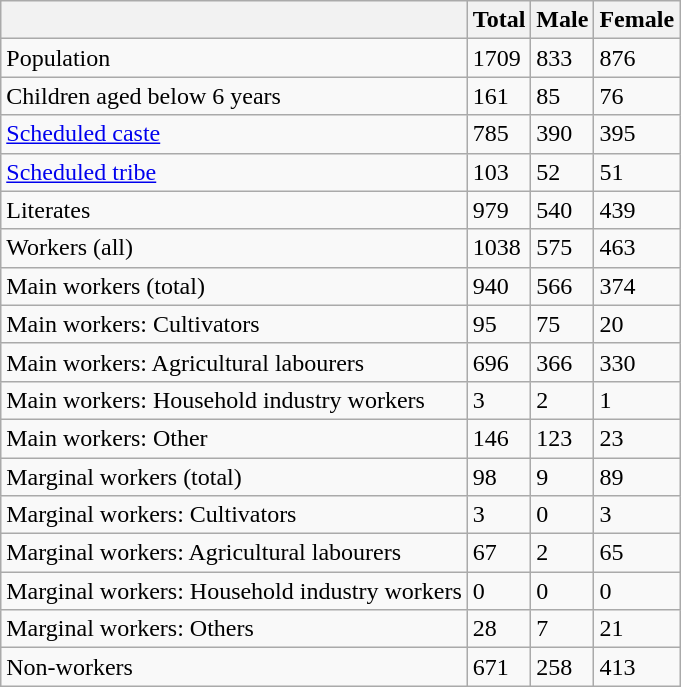<table class="wikitable sortable">
<tr>
<th></th>
<th>Total</th>
<th>Male</th>
<th>Female</th>
</tr>
<tr>
<td>Population</td>
<td>1709</td>
<td>833</td>
<td>876</td>
</tr>
<tr>
<td>Children aged below 6 years</td>
<td>161</td>
<td>85</td>
<td>76</td>
</tr>
<tr>
<td><a href='#'>Scheduled caste</a></td>
<td>785</td>
<td>390</td>
<td>395</td>
</tr>
<tr>
<td><a href='#'>Scheduled tribe</a></td>
<td>103</td>
<td>52</td>
<td>51</td>
</tr>
<tr>
<td>Literates</td>
<td>979</td>
<td>540</td>
<td>439</td>
</tr>
<tr>
<td>Workers (all)</td>
<td>1038</td>
<td>575</td>
<td>463</td>
</tr>
<tr>
<td>Main workers (total)</td>
<td>940</td>
<td>566</td>
<td>374</td>
</tr>
<tr>
<td>Main workers: Cultivators</td>
<td>95</td>
<td>75</td>
<td>20</td>
</tr>
<tr>
<td>Main workers: Agricultural labourers</td>
<td>696</td>
<td>366</td>
<td>330</td>
</tr>
<tr>
<td>Main workers: Household industry workers</td>
<td>3</td>
<td>2</td>
<td>1</td>
</tr>
<tr>
<td>Main workers: Other</td>
<td>146</td>
<td>123</td>
<td>23</td>
</tr>
<tr>
<td>Marginal workers (total)</td>
<td>98</td>
<td>9</td>
<td>89</td>
</tr>
<tr>
<td>Marginal workers: Cultivators</td>
<td>3</td>
<td>0</td>
<td>3</td>
</tr>
<tr>
<td>Marginal workers: Agricultural labourers</td>
<td>67</td>
<td>2</td>
<td>65</td>
</tr>
<tr>
<td>Marginal workers: Household industry workers</td>
<td>0</td>
<td>0</td>
<td>0</td>
</tr>
<tr>
<td>Marginal workers: Others</td>
<td>28</td>
<td>7</td>
<td>21</td>
</tr>
<tr>
<td>Non-workers</td>
<td>671</td>
<td>258</td>
<td>413</td>
</tr>
</table>
